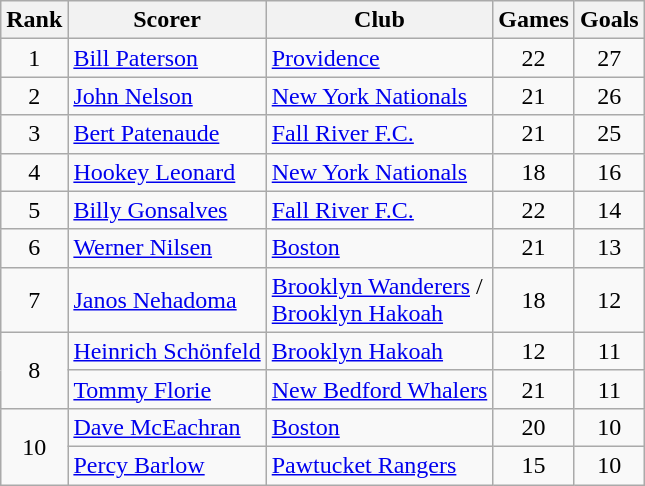<table class="wikitable">
<tr>
<th>Rank</th>
<th>Scorer</th>
<th>Club</th>
<th>Games</th>
<th>Goals</th>
</tr>
<tr>
<td align=center>1</td>
<td><a href='#'>Bill Paterson</a></td>
<td><a href='#'>Providence</a></td>
<td align=center>22</td>
<td align=center>27</td>
</tr>
<tr>
<td align=center>2</td>
<td><a href='#'>John Nelson</a></td>
<td><a href='#'>New York Nationals</a></td>
<td align=center>21</td>
<td align=center>26</td>
</tr>
<tr>
<td align=center>3</td>
<td><a href='#'>Bert Patenaude</a></td>
<td><a href='#'>Fall River F.C.</a></td>
<td align=center>21</td>
<td align=center>25</td>
</tr>
<tr>
<td align=center>4</td>
<td><a href='#'>Hookey Leonard</a></td>
<td><a href='#'>New York Nationals</a></td>
<td align=center>18</td>
<td align=center>16</td>
</tr>
<tr>
<td align=center>5</td>
<td><a href='#'>Billy Gonsalves</a></td>
<td><a href='#'>Fall River F.C.</a></td>
<td align=center>22</td>
<td align=center>14</td>
</tr>
<tr>
<td align=center>6</td>
<td><a href='#'>Werner Nilsen</a></td>
<td><a href='#'>Boston</a></td>
<td align=center>21</td>
<td align=center>13</td>
</tr>
<tr>
<td align=center>7</td>
<td><a href='#'>Janos Nehadoma</a></td>
<td><a href='#'>Brooklyn Wanderers</a> /<br><a href='#'>Brooklyn Hakoah</a></td>
<td align=center>18</td>
<td align=center>12</td>
</tr>
<tr>
<td rowspan="2" align=center>8</td>
<td><a href='#'>Heinrich Schönfeld</a></td>
<td><a href='#'>Brooklyn Hakoah</a></td>
<td align=center>12</td>
<td align=center>11</td>
</tr>
<tr>
<td><a href='#'>Tommy Florie</a></td>
<td><a href='#'>New Bedford Whalers</a></td>
<td align=center>21</td>
<td align=center>11</td>
</tr>
<tr>
<td rowspan="2" align=center>10</td>
<td><a href='#'>Dave McEachran</a></td>
<td><a href='#'>Boston</a></td>
<td align=center>20</td>
<td align=center>10</td>
</tr>
<tr>
<td><a href='#'>Percy Barlow</a></td>
<td><a href='#'>Pawtucket Rangers</a></td>
<td align=center>15</td>
<td align=center>10</td>
</tr>
</table>
